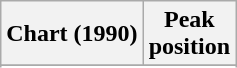<table class="wikitable sortable">
<tr>
<th align="left">Chart (1990)</th>
<th align="center">Peak<br>position</th>
</tr>
<tr>
</tr>
<tr>
</tr>
</table>
